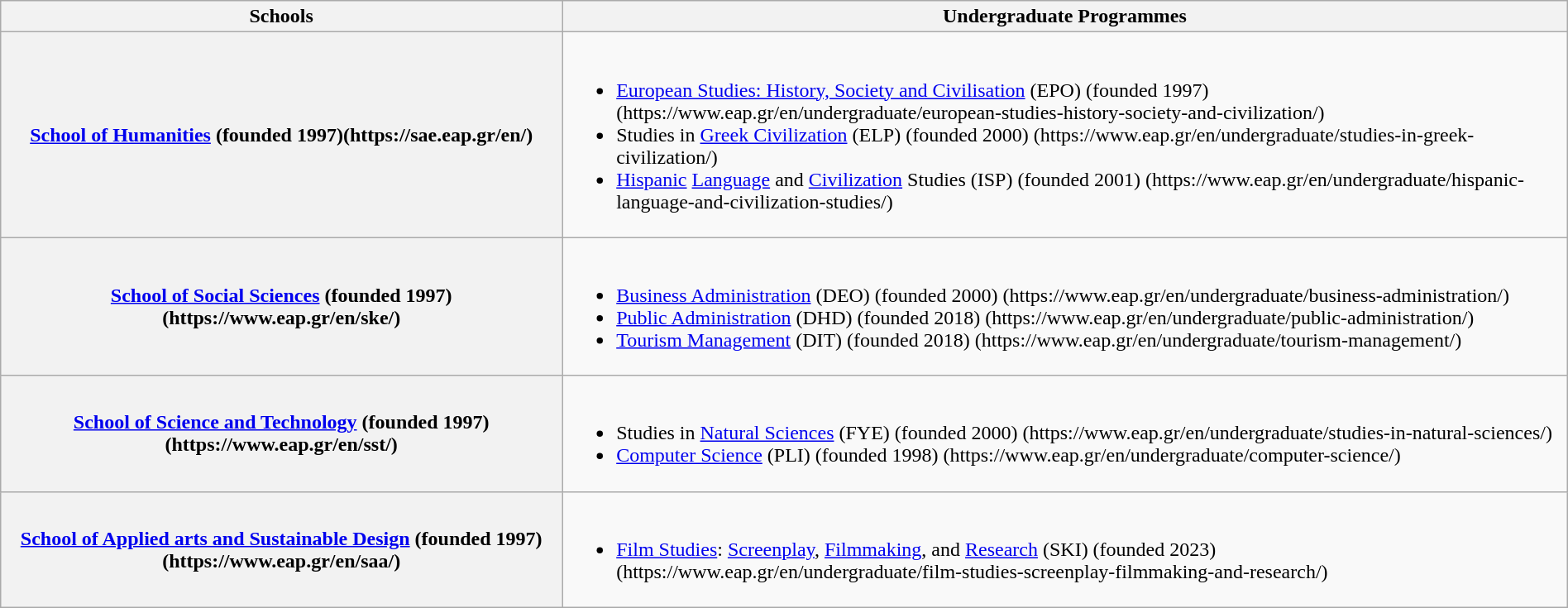<table class="wikitable" style="margin:1em auto;">
<tr>
<th>Schools</th>
<th>Undergraduate Programmes</th>
</tr>
<tr>
<th><a href='#'>School of Humanities</a> (founded 1997)(https://sae.eap.gr/en/)</th>
<td><br><ul><li><a href='#'>European Studies: History, Society and Civilisation</a> (EPO) (founded 1997) (https://www.eap.gr/en/undergraduate/european-studies-history-society-and-civilization/)</li><li>Studies in <a href='#'>Greek Civilization</a> (ELP) (founded 2000) (https://www.eap.gr/en/undergraduate/studies-in-greek-civilization/)</li><li><a href='#'>Hispanic</a> <a href='#'>Language</a> and <a href='#'>Civilization</a> Studies (ISP) (founded 2001) (https://www.eap.gr/en/undergraduate/hispanic-language-and-civilization-studies/)</li></ul></td>
</tr>
<tr>
<th><a href='#'>School of Social Sciences</a> (founded 1997)(https://www.eap.gr/en/ske/)</th>
<td><br><ul><li><a href='#'>Business Administration</a> (DEO) (founded 2000) (https://www.eap.gr/en/undergraduate/business-administration/)</li><li><a href='#'>Public Administration</a> (DHD) (founded 2018) (https://www.eap.gr/en/undergraduate/public-administration/)</li><li><a href='#'>Tourism Management</a> (DIT) (founded 2018) (https://www.eap.gr/en/undergraduate/tourism-management/)</li></ul></td>
</tr>
<tr>
<th><a href='#'>School of Science and Technology</a> (founded 1997)(https://www.eap.gr/en/sst/)</th>
<td><br><ul><li>Studies in <a href='#'>Natural Sciences</a> (FYE) (founded 2000) (https://www.eap.gr/en/undergraduate/studies-in-natural-sciences/)</li><li><a href='#'>Computer Science</a> (PLI) (founded 1998) (https://www.eap.gr/en/undergraduate/computer-science/)</li></ul></td>
</tr>
<tr>
<th><a href='#'>School of Applied arts and Sustainable Design</a> (founded 1997)(https://www.eap.gr/en/saa/)</th>
<td><br><ul><li><a href='#'>Film Studies</a>: <a href='#'>Screenplay</a>, <a href='#'>Filmmaking</a>, and <a href='#'>Research</a> (SKI) (founded 2023) (https://www.eap.gr/en/undergraduate/film-studies-screenplay-filmmaking-and-research/)</li></ul></td>
</tr>
</table>
